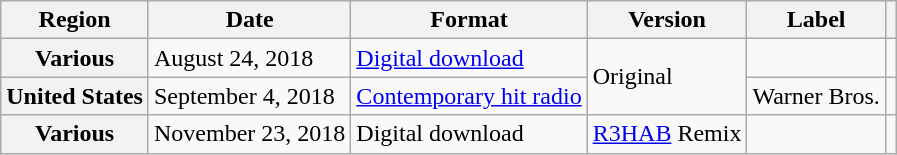<table class="wikitable plainrowheaders">
<tr>
<th scope="col">Region</th>
<th scope="col">Date</th>
<th scope="col">Format</th>
<th scope="col">Version</th>
<th scope="col">Label</th>
<th scope="col"></th>
</tr>
<tr>
<th scope="row">Various</th>
<td>August 24, 2018</td>
<td><a href='#'>Digital download</a></td>
<td rowspan="2">Original</td>
<td></td>
<td></td>
</tr>
<tr>
<th scope="row">United States</th>
<td rowspan="">September 4, 2018</td>
<td><a href='#'>Contemporary hit radio</a></td>
<td>Warner Bros.</td>
<td></td>
</tr>
<tr>
<th scope="row">Various</th>
<td>November 23, 2018</td>
<td>Digital download</td>
<td><a href='#'>R3HAB</a> Remix</td>
<td></td>
<td></td>
</tr>
</table>
